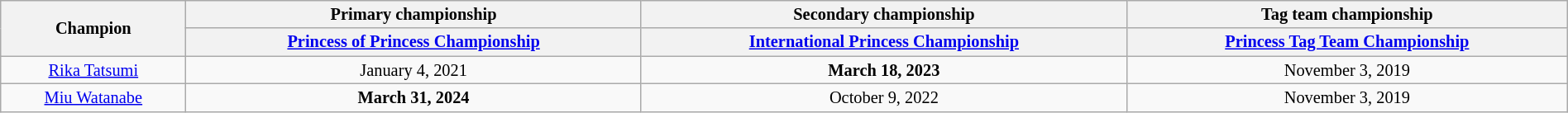<table class="wikitable" style="font-size:85%; text-align:center; width:100%;">
<tr>
<th rowspan=2>Champion</th>
<th>Primary championship</th>
<th>Secondary championship</th>
<th>Tag team championship</th>
</tr>
<tr>
<th><a href='#'>Princess of Princess Championship</a></th>
<th><a href='#'>International Princess Championship</a></th>
<th><a href='#'>Princess Tag Team Championship</a></th>
</tr>
<tr>
<td><a href='#'>Rika Tatsumi</a></td>
<td>January 4, 2021</td>
<td><strong>March 18, 2023</strong></td>
<td>November 3, 2019<br></td>
</tr>
<tr>
<td><a href='#'>Miu Watanabe</a></td>
<td><strong>March 31, 2024</strong></td>
<td>October 9, 2022</td>
<td>November 3, 2019<br></td>
</tr>
</table>
